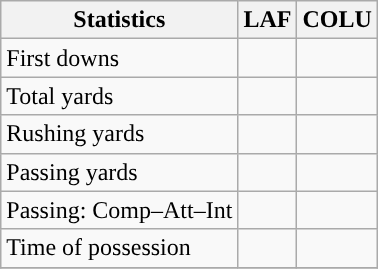<table class="wikitable" style="float: left;">
<tr>
<th>Statistics</th>
<th>LAF</th>
<th>COLU</th>
</tr>
<tr>
<td>First downs</td>
<td></td>
<td></td>
</tr>
<tr>
<td>Total yards</td>
<td></td>
<td></td>
</tr>
<tr>
<td>Rushing yards</td>
<td></td>
<td></td>
</tr>
<tr>
<td>Passing yards</td>
<td></td>
<td></td>
</tr>
<tr>
<td>Passing: Comp–Att–Int</td>
<td></td>
<td></td>
</tr>
<tr>
<td>Time of possession</td>
<td></td>
<td></td>
</tr>
<tr>
</tr>
</table>
